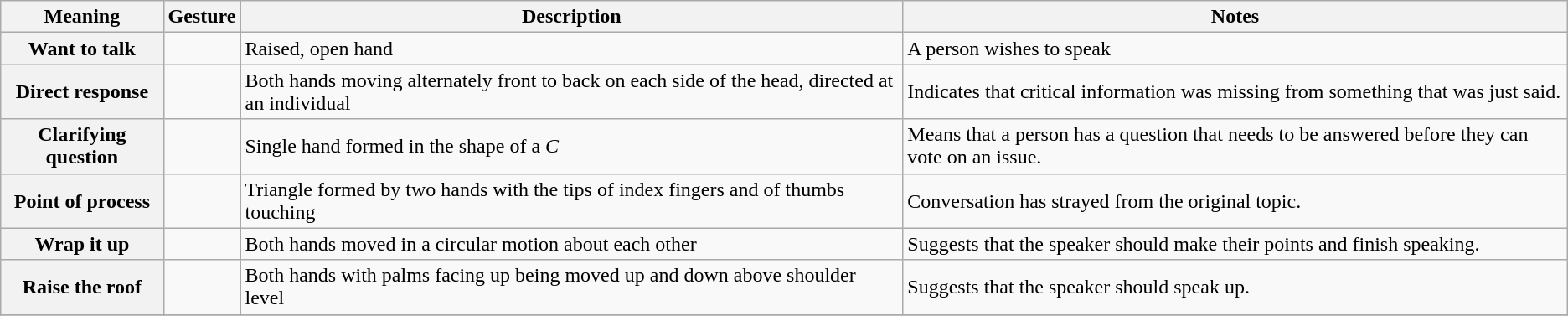<table class="wikitable">
<tr>
<th>Meaning</th>
<th>Gesture</th>
<th>Description</th>
<th>Notes</th>
</tr>
<tr>
<th>Want to talk</th>
<td></td>
<td>Raised, open hand</td>
<td>A person wishes to speak</td>
</tr>
<tr>
<th>Direct response</th>
<td></td>
<td>Both hands moving alternately front to back on each side of the head, directed at an individual</td>
<td>Indicates that critical information was missing from something that was just said.</td>
</tr>
<tr>
<th>Clarifying question</th>
<td></td>
<td>Single hand formed in the shape of a <em>C</em></td>
<td>Means that a person has a question that needs to be answered before they can vote on an issue.</td>
</tr>
<tr>
<th>Point of process</th>
<td></td>
<td>Triangle formed by two hands with the tips of index fingers and of thumbs touching</td>
<td>Conversation has strayed from the original topic.</td>
</tr>
<tr>
<th>Wrap it up</th>
<td></td>
<td>Both hands moved in a circular motion about each other</td>
<td>Suggests that the speaker should make their points and finish speaking.</td>
</tr>
<tr>
<th>Raise the roof</th>
<td></td>
<td>Both hands with palms facing up being moved up and down above shoulder level</td>
<td>Suggests that the speaker should speak up.</td>
</tr>
<tr>
</tr>
</table>
